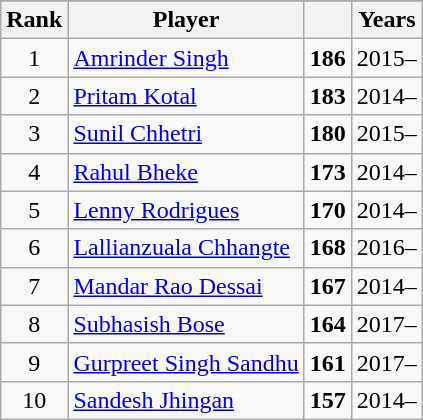<table class="wikitable sortable nowrap" style="text-align:center">
<tr>
</tr>
<tr>
<th>Rank</th>
<th>Player</th>
<th></th>
<th>Years</th>
</tr>
<tr>
<td rowspan="1">1</td>
<td align="left"> <a href='#'>Amrinder Singh</a></td>
<td><strong>186</strong></td>
<td>2015–</td>
</tr>
<tr>
<td>2</td>
<td align="left"> <a href='#'>Pritam Kotal</a></td>
<td><strong>183</strong></td>
<td>2014–</td>
</tr>
<tr>
<td>3</td>
<td align="left"> <a href='#'>Sunil Chhetri</a></td>
<td><strong>180</strong></td>
<td>2015–</td>
</tr>
<tr>
<td>4</td>
<td align="left"> <a href='#'>Rahul Bheke</a></td>
<td><strong>173</strong></td>
<td>2014–</td>
</tr>
<tr>
<td>5</td>
<td align="left"> <a href='#'>Lenny Rodrigues</a></td>
<td><strong>170</strong></td>
<td>2014–</td>
</tr>
<tr>
<td>6</td>
<td align="left"> <a href='#'>Lallianzuala Chhangte</a></td>
<td><strong>168</strong></td>
<td>2016–</td>
</tr>
<tr>
<td>7</td>
<td align="left"> <a href='#'>Mandar Rao Dessai</a></td>
<td><strong>167</strong></td>
<td>2014–</td>
</tr>
<tr>
<td>8</td>
<td align="left"> <a href='#'>Subhasish Bose</a></td>
<td><strong>164</strong></td>
<td>2017–</td>
</tr>
<tr>
<td>9</td>
<td align="left"> <a href='#'>Gurpreet Singh Sandhu</a></td>
<td><strong>161</strong></td>
<td>2017–</td>
</tr>
<tr>
<td>10</td>
<td align="left"> <a href='#'>Sandesh Jhingan</a></td>
<td><strong>157</strong></td>
<td>2014–</td>
</tr>
</table>
